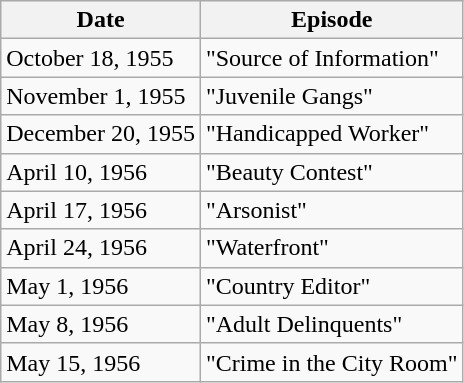<table class="wikitable">
<tr>
<th>Date</th>
<th>Episode</th>
</tr>
<tr>
<td>October 18, 1955</td>
<td>"Source of Information"</td>
</tr>
<tr>
<td>November 1, 1955</td>
<td>"Juvenile Gangs"</td>
</tr>
<tr>
<td>December 20, 1955</td>
<td>"Handicapped Worker"</td>
</tr>
<tr>
<td>April 10, 1956</td>
<td>"Beauty Contest"</td>
</tr>
<tr>
<td>April 17, 1956</td>
<td>"Arsonist"</td>
</tr>
<tr>
<td>April 24, 1956</td>
<td>"Waterfront"</td>
</tr>
<tr>
<td>May 1, 1956</td>
<td>"Country Editor"</td>
</tr>
<tr>
<td>May 8, 1956</td>
<td>"Adult Delinquents"</td>
</tr>
<tr>
<td>May 15, 1956</td>
<td>"Crime in the City Room"</td>
</tr>
</table>
